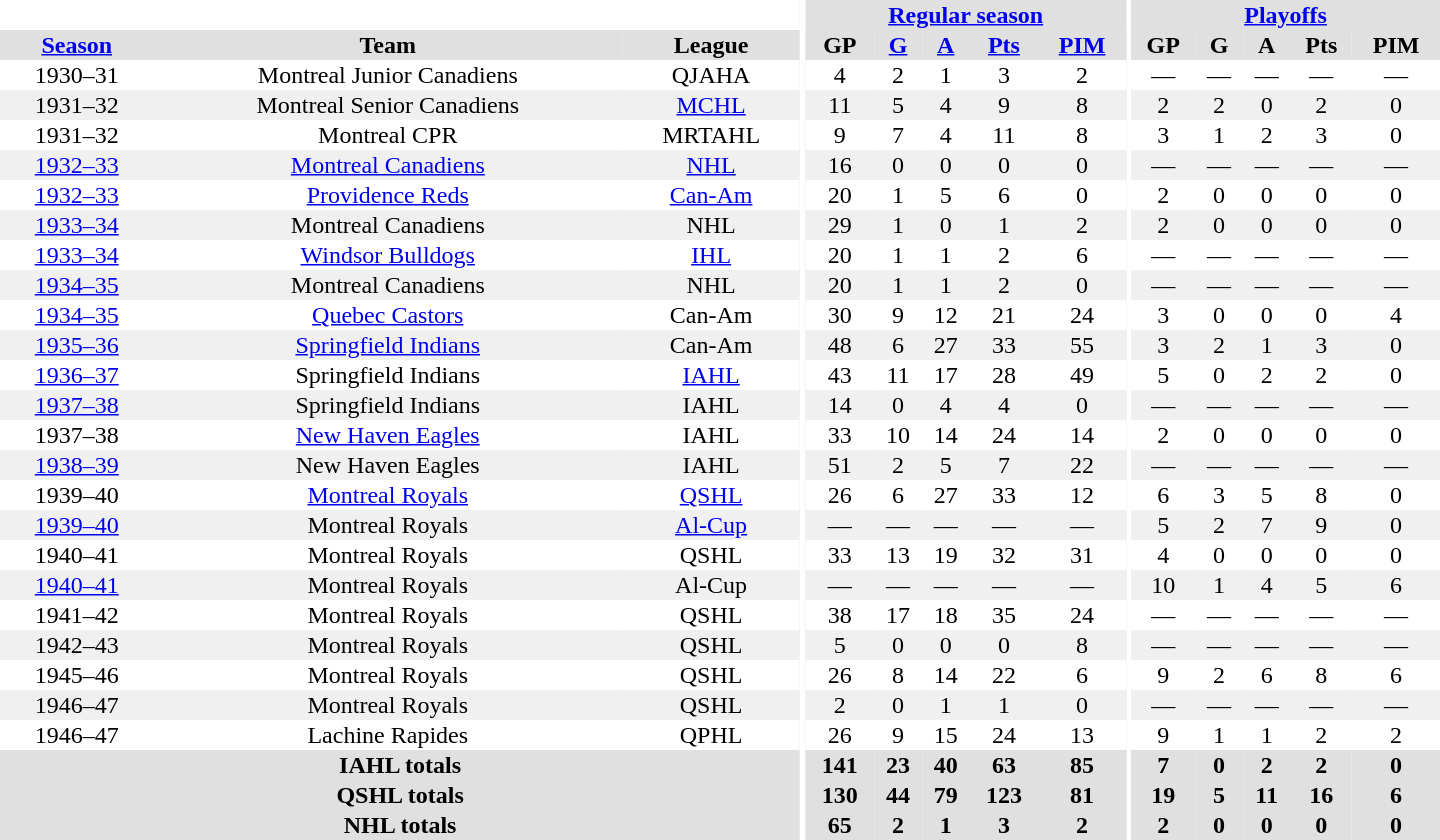<table border="0" cellpadding="1" cellspacing="0" style="text-align:center; width:60em">
<tr bgcolor="#e0e0e0">
<th colspan="3" bgcolor="#ffffff"></th>
<th rowspan="100" bgcolor="#ffffff"></th>
<th colspan="5"><a href='#'>Regular season</a></th>
<th rowspan="100" bgcolor="#ffffff"></th>
<th colspan="5"><a href='#'>Playoffs</a></th>
</tr>
<tr bgcolor="#e0e0e0">
<th><a href='#'>Season</a></th>
<th>Team</th>
<th>League</th>
<th>GP</th>
<th><a href='#'>G</a></th>
<th><a href='#'>A</a></th>
<th><a href='#'>Pts</a></th>
<th><a href='#'>PIM</a></th>
<th>GP</th>
<th>G</th>
<th>A</th>
<th>Pts</th>
<th>PIM</th>
</tr>
<tr>
<td>1930–31</td>
<td>Montreal Junior Canadiens</td>
<td>QJAHA</td>
<td>4</td>
<td>2</td>
<td>1</td>
<td>3</td>
<td>2</td>
<td>—</td>
<td>—</td>
<td>—</td>
<td>—</td>
<td>—</td>
</tr>
<tr bgcolor="#f0f0f0">
<td>1931–32</td>
<td>Montreal Senior Canadiens</td>
<td><a href='#'>MCHL</a></td>
<td>11</td>
<td>5</td>
<td>4</td>
<td>9</td>
<td>8</td>
<td>2</td>
<td>2</td>
<td>0</td>
<td>2</td>
<td>0</td>
</tr>
<tr>
<td>1931–32</td>
<td>Montreal CPR</td>
<td>MRTAHL</td>
<td>9</td>
<td>7</td>
<td>4</td>
<td>11</td>
<td>8</td>
<td>3</td>
<td>1</td>
<td>2</td>
<td>3</td>
<td>0</td>
</tr>
<tr bgcolor="#f0f0f0">
<td><a href='#'>1932–33</a></td>
<td><a href='#'>Montreal Canadiens</a></td>
<td><a href='#'>NHL</a></td>
<td>16</td>
<td>0</td>
<td>0</td>
<td>0</td>
<td>0</td>
<td>—</td>
<td>—</td>
<td>—</td>
<td>—</td>
<td>—</td>
</tr>
<tr>
<td><a href='#'>1932–33</a></td>
<td><a href='#'>Providence Reds</a></td>
<td><a href='#'>Can-Am</a></td>
<td>20</td>
<td>1</td>
<td>5</td>
<td>6</td>
<td>0</td>
<td>2</td>
<td>0</td>
<td>0</td>
<td>0</td>
<td>0</td>
</tr>
<tr bgcolor="#f0f0f0">
<td><a href='#'>1933–34</a></td>
<td>Montreal Canadiens</td>
<td>NHL</td>
<td>29</td>
<td>1</td>
<td>0</td>
<td>1</td>
<td>2</td>
<td>2</td>
<td>0</td>
<td>0</td>
<td>0</td>
<td>0</td>
</tr>
<tr>
<td><a href='#'>1933–34</a></td>
<td><a href='#'>Windsor Bulldogs</a></td>
<td><a href='#'>IHL</a></td>
<td>20</td>
<td>1</td>
<td>1</td>
<td>2</td>
<td>6</td>
<td>—</td>
<td>—</td>
<td>—</td>
<td>—</td>
<td>—</td>
</tr>
<tr bgcolor="#f0f0f0">
<td><a href='#'>1934–35</a></td>
<td>Montreal Canadiens</td>
<td>NHL</td>
<td>20</td>
<td>1</td>
<td>1</td>
<td>2</td>
<td>0</td>
<td>—</td>
<td>—</td>
<td>—</td>
<td>—</td>
<td>—</td>
</tr>
<tr>
<td><a href='#'>1934–35</a></td>
<td><a href='#'>Quebec Castors</a></td>
<td>Can-Am</td>
<td>30</td>
<td>9</td>
<td>12</td>
<td>21</td>
<td>24</td>
<td>3</td>
<td>0</td>
<td>0</td>
<td>0</td>
<td>4</td>
</tr>
<tr bgcolor="#f0f0f0">
<td><a href='#'>1935–36</a></td>
<td><a href='#'>Springfield Indians</a></td>
<td>Can-Am</td>
<td>48</td>
<td>6</td>
<td>27</td>
<td>33</td>
<td>55</td>
<td>3</td>
<td>2</td>
<td>1</td>
<td>3</td>
<td>0</td>
</tr>
<tr>
<td><a href='#'>1936–37</a></td>
<td>Springfield Indians</td>
<td><a href='#'>IAHL</a></td>
<td>43</td>
<td>11</td>
<td>17</td>
<td>28</td>
<td>49</td>
<td>5</td>
<td>0</td>
<td>2</td>
<td>2</td>
<td>0</td>
</tr>
<tr bgcolor="#f0f0f0">
<td><a href='#'>1937–38</a></td>
<td>Springfield Indians</td>
<td>IAHL</td>
<td>14</td>
<td>0</td>
<td>4</td>
<td>4</td>
<td>0</td>
<td>—</td>
<td>—</td>
<td>—</td>
<td>—</td>
<td>—</td>
</tr>
<tr>
<td>1937–38</td>
<td><a href='#'>New Haven Eagles</a></td>
<td>IAHL</td>
<td>33</td>
<td>10</td>
<td>14</td>
<td>24</td>
<td>14</td>
<td>2</td>
<td>0</td>
<td>0</td>
<td>0</td>
<td>0</td>
</tr>
<tr bgcolor="#f0f0f0">
<td><a href='#'>1938–39</a></td>
<td>New Haven Eagles</td>
<td>IAHL</td>
<td>51</td>
<td>2</td>
<td>5</td>
<td>7</td>
<td>22</td>
<td>—</td>
<td>—</td>
<td>—</td>
<td>—</td>
<td>—</td>
</tr>
<tr>
<td>1939–40</td>
<td><a href='#'>Montreal Royals</a></td>
<td><a href='#'>QSHL</a></td>
<td>26</td>
<td>6</td>
<td>27</td>
<td>33</td>
<td>12</td>
<td>6</td>
<td>3</td>
<td>5</td>
<td>8</td>
<td>0</td>
</tr>
<tr bgcolor="#f0f0f0">
<td><a href='#'>1939–40</a></td>
<td>Montreal Royals</td>
<td><a href='#'>Al-Cup</a></td>
<td>—</td>
<td>—</td>
<td>—</td>
<td>—</td>
<td>—</td>
<td>5</td>
<td>2</td>
<td>7</td>
<td>9</td>
<td>0</td>
</tr>
<tr>
<td>1940–41</td>
<td>Montreal Royals</td>
<td>QSHL</td>
<td>33</td>
<td>13</td>
<td>19</td>
<td>32</td>
<td>31</td>
<td>4</td>
<td>0</td>
<td>0</td>
<td>0</td>
<td>0</td>
</tr>
<tr bgcolor="#f0f0f0">
<td><a href='#'>1940–41</a></td>
<td>Montreal Royals</td>
<td>Al-Cup</td>
<td>—</td>
<td>—</td>
<td>—</td>
<td>—</td>
<td>—</td>
<td>10</td>
<td>1</td>
<td>4</td>
<td>5</td>
<td>6</td>
</tr>
<tr>
<td>1941–42</td>
<td>Montreal Royals</td>
<td>QSHL</td>
<td>38</td>
<td>17</td>
<td>18</td>
<td>35</td>
<td>24</td>
<td>—</td>
<td>—</td>
<td>—</td>
<td>—</td>
<td>—</td>
</tr>
<tr bgcolor="#f0f0f0">
<td>1942–43</td>
<td>Montreal Royals</td>
<td>QSHL</td>
<td>5</td>
<td>0</td>
<td>0</td>
<td>0</td>
<td>8</td>
<td>—</td>
<td>—</td>
<td>—</td>
<td>—</td>
<td>—</td>
</tr>
<tr>
<td>1945–46</td>
<td>Montreal Royals</td>
<td>QSHL</td>
<td>26</td>
<td>8</td>
<td>14</td>
<td>22</td>
<td>6</td>
<td>9</td>
<td>2</td>
<td>6</td>
<td>8</td>
<td>6</td>
</tr>
<tr bgcolor="#f0f0f0">
<td>1946–47</td>
<td>Montreal Royals</td>
<td>QSHL</td>
<td>2</td>
<td>0</td>
<td>1</td>
<td>1</td>
<td>0</td>
<td>—</td>
<td>—</td>
<td>—</td>
<td>—</td>
<td>—</td>
</tr>
<tr>
<td>1946–47</td>
<td>Lachine Rapides</td>
<td>QPHL</td>
<td>26</td>
<td>9</td>
<td>15</td>
<td>24</td>
<td>13</td>
<td>9</td>
<td>1</td>
<td>1</td>
<td>2</td>
<td>2</td>
</tr>
<tr bgcolor="#e0e0e0">
<th colspan="3">IAHL totals</th>
<th>141</th>
<th>23</th>
<th>40</th>
<th>63</th>
<th>85</th>
<th>7</th>
<th>0</th>
<th>2</th>
<th>2</th>
<th>0</th>
</tr>
<tr bgcolor="#e0e0e0">
<th colspan="3">QSHL totals</th>
<th>130</th>
<th>44</th>
<th>79</th>
<th>123</th>
<th>81</th>
<th>19</th>
<th>5</th>
<th>11</th>
<th>16</th>
<th>6</th>
</tr>
<tr bgcolor="#e0e0e0">
<th colspan="3">NHL totals</th>
<th>65</th>
<th>2</th>
<th>1</th>
<th>3</th>
<th>2</th>
<th>2</th>
<th>0</th>
<th>0</th>
<th>0</th>
<th>0</th>
</tr>
</table>
